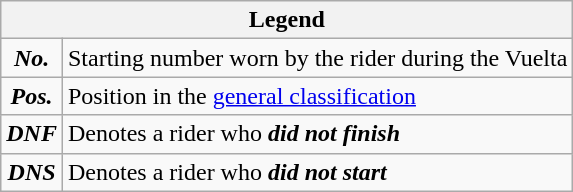<table class="wikitable">
<tr>
<th colspan=2>Legend</th>
</tr>
<tr>
<td align=center><strong><em>No.</em></strong></td>
<td>Starting number worn by the rider during the Vuelta</td>
</tr>
<tr>
<td align=center><strong><em>Pos.</em></strong></td>
<td>Position in the <a href='#'>general classification</a></td>
</tr>
<tr>
<td align=center><strong><em>DNF</em></strong></td>
<td>Denotes a rider who <strong><em>did not finish</em></strong></td>
</tr>
<tr>
<td align=center><strong><em>DNS</em></strong></td>
<td>Denotes a rider who <strong><em>did not start</em></strong></td>
</tr>
</table>
